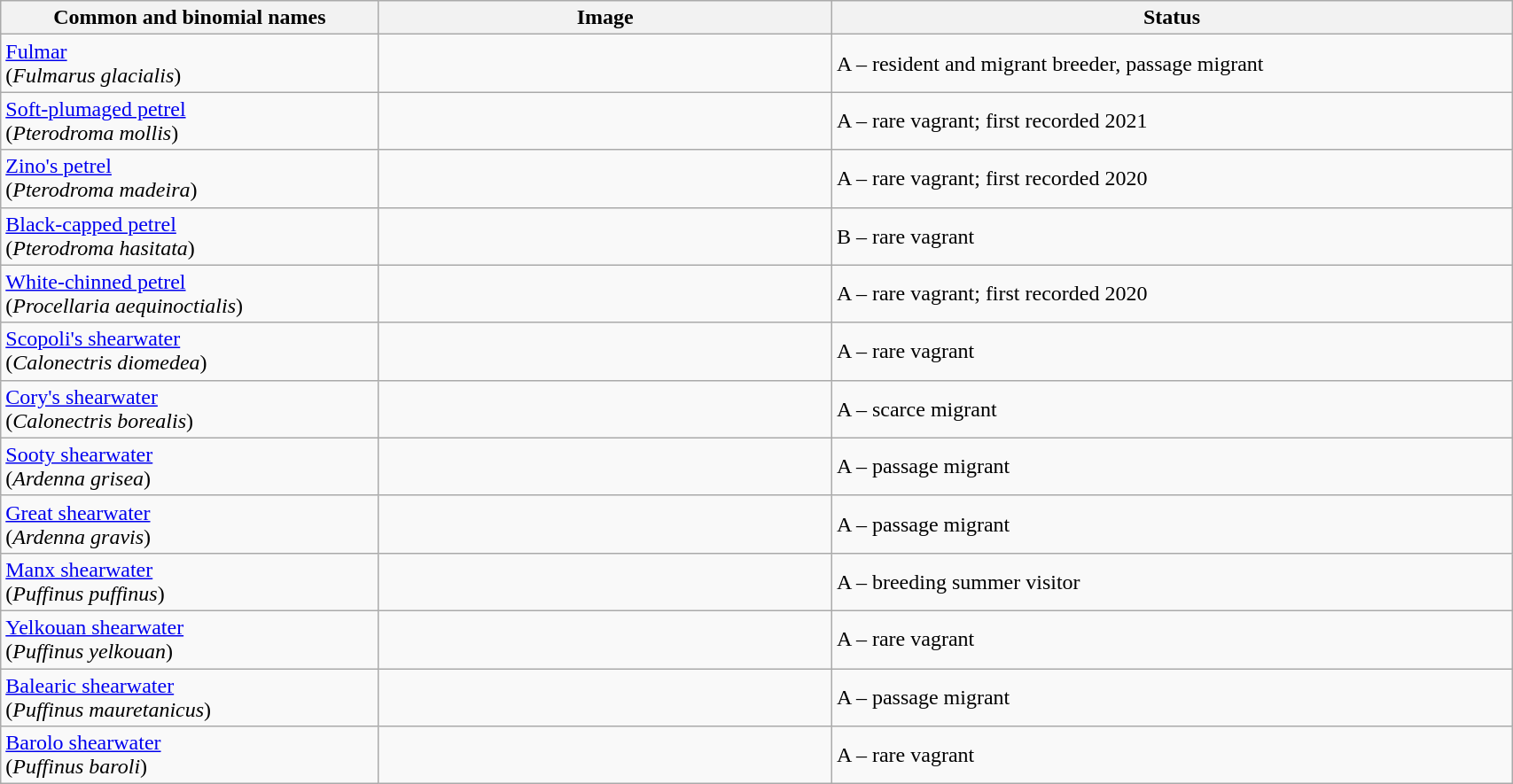<table width=90% class="wikitable">
<tr>
<th width=25%>Common and binomial names</th>
<th width=30%>Image</th>
<th width=45%>Status</th>
</tr>
<tr>
<td><a href='#'>Fulmar</a><br>(<em>Fulmarus glacialis</em>)</td>
<td></td>
<td>A – resident and migrant breeder, passage migrant</td>
</tr>
<tr>
<td><a href='#'>Soft-plumaged petrel</a><br>(<em>Pterodroma mollis</em>)</td>
<td></td>
<td>A – rare vagrant; first recorded 2021</td>
</tr>
<tr>
<td><a href='#'>Zino's petrel</a><br>(<em>Pterodroma madeira</em>)</td>
<td></td>
<td>A – rare vagrant; first recorded 2020</td>
</tr>
<tr>
<td><a href='#'>Black-capped petrel</a><br>(<em>Pterodroma hasitata</em>)</td>
<td></td>
<td>B – rare vagrant</td>
</tr>
<tr>
<td><a href='#'>White-chinned petrel</a><br>(<em>Procellaria aequinoctialis</em>)</td>
<td></td>
<td>A – rare vagrant; first recorded 2020</td>
</tr>
<tr>
<td><a href='#'>Scopoli's shearwater</a><br>(<em>Calonectris diomedea</em>)</td>
<td></td>
<td>A – rare vagrant</td>
</tr>
<tr>
<td><a href='#'>Cory's shearwater</a><br>(<em>Calonectris borealis</em>)</td>
<td></td>
<td>A – scarce migrant</td>
</tr>
<tr>
<td><a href='#'>Sooty shearwater</a><br>(<em>Ardenna grisea</em>)</td>
<td></td>
<td>A – passage migrant</td>
</tr>
<tr>
<td><a href='#'>Great shearwater</a><br>(<em>Ardenna gravis</em>)</td>
<td></td>
<td>A – passage migrant</td>
</tr>
<tr>
<td><a href='#'>Manx shearwater</a><br>(<em>Puffinus puffinus</em>)</td>
<td></td>
<td>A – breeding summer visitor</td>
</tr>
<tr>
<td><a href='#'>Yelkouan shearwater</a><br>(<em>Puffinus yelkouan</em>)</td>
<td></td>
<td>A – rare vagrant</td>
</tr>
<tr>
<td><a href='#'>Balearic shearwater</a><br>(<em>Puffinus mauretanicus</em>)</td>
<td></td>
<td>A – passage migrant</td>
</tr>
<tr>
<td><a href='#'>Barolo shearwater</a><br>(<em>Puffinus baroli</em>)</td>
<td></td>
<td>A – rare vagrant</td>
</tr>
</table>
